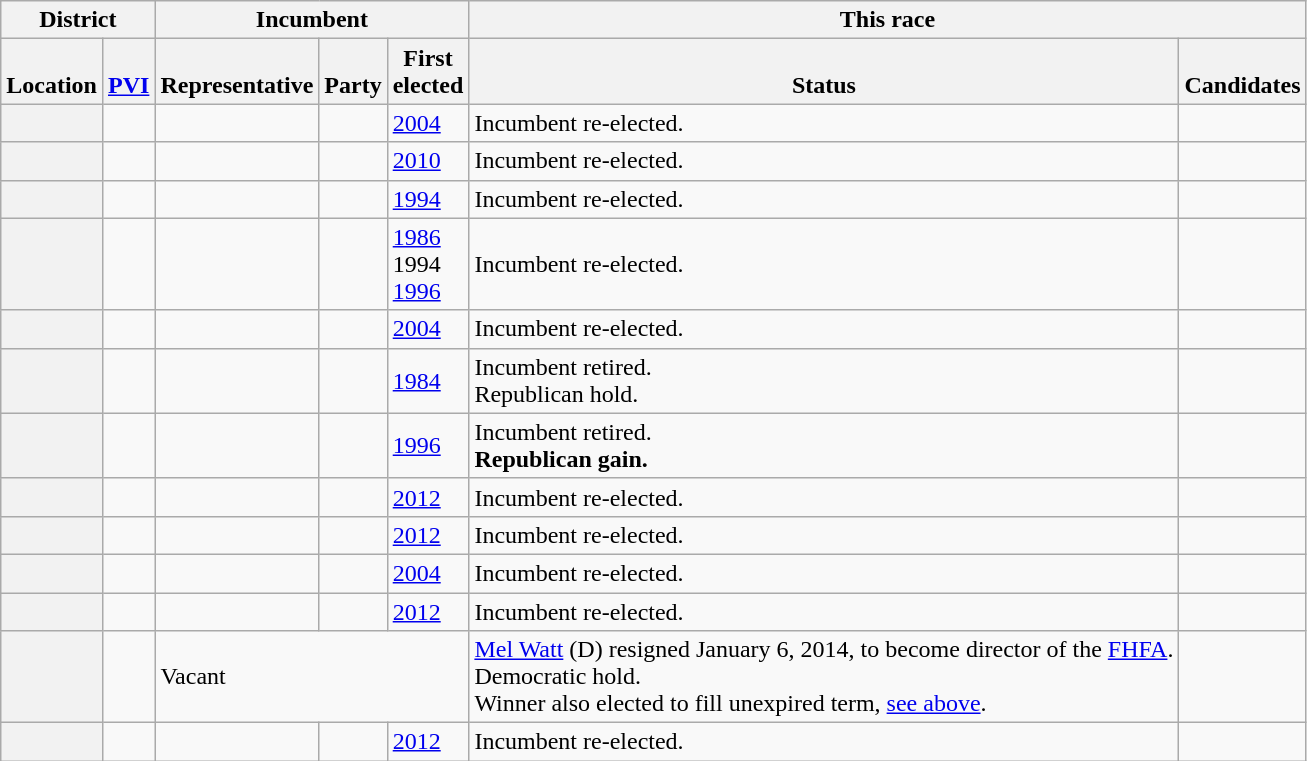<table class="wikitable sortable">
<tr valign=bottom>
<th colspan=2>District</th>
<th colspan=3>Incumbent</th>
<th colspan=2>This race</th>
</tr>
<tr valign=bottom>
<th>Location</th>
<th><a href='#'>PVI</a></th>
<th>Representative</th>
<th>Party</th>
<th>First<br>elected</th>
<th>Status</th>
<th>Candidates</th>
</tr>
<tr>
<th></th>
<td></td>
<td></td>
<td></td>
<td><a href='#'>2004 </a></td>
<td>Incumbent re-elected.</td>
<td nowrap></td>
</tr>
<tr>
<th></th>
<td></td>
<td></td>
<td></td>
<td><a href='#'>2010</a></td>
<td>Incumbent re-elected.</td>
<td nowrap></td>
</tr>
<tr>
<th></th>
<td></td>
<td></td>
<td></td>
<td><a href='#'>1994</a></td>
<td>Incumbent re-elected.</td>
<td nowrap></td>
</tr>
<tr>
<th></th>
<td></td>
<td></td>
<td></td>
<td><a href='#'>1986</a><br>1994 <br><a href='#'>1996</a></td>
<td>Incumbent re-elected.</td>
<td nowrap></td>
</tr>
<tr>
<th></th>
<td></td>
<td></td>
<td></td>
<td><a href='#'>2004</a></td>
<td>Incumbent re-elected.</td>
<td nowrap></td>
</tr>
<tr>
<th></th>
<td></td>
<td></td>
<td></td>
<td><a href='#'>1984</a></td>
<td>Incumbent retired.<br>Republican hold.</td>
<td nowrap></td>
</tr>
<tr>
<th></th>
<td></td>
<td></td>
<td></td>
<td><a href='#'>1996</a></td>
<td>Incumbent retired.<br><strong>Republican gain.</strong></td>
<td nowrap></td>
</tr>
<tr>
<th></th>
<td></td>
<td></td>
<td></td>
<td><a href='#'>2012</a></td>
<td>Incumbent re-elected.</td>
<td nowrap></td>
</tr>
<tr>
<th></th>
<td></td>
<td></td>
<td></td>
<td><a href='#'>2012</a></td>
<td>Incumbent re-elected.</td>
<td nowrap></td>
</tr>
<tr>
<th></th>
<td></td>
<td></td>
<td></td>
<td><a href='#'>2004</a></td>
<td>Incumbent re-elected.</td>
<td nowrap></td>
</tr>
<tr>
<th></th>
<td></td>
<td></td>
<td></td>
<td><a href='#'>2012</a></td>
<td>Incumbent re-elected.</td>
<td nowrap></td>
</tr>
<tr>
<th></th>
<td></td>
<td colspan="3">Vacant</td>
<td><a href='#'>Mel Watt</a> (D) resigned January 6, 2014, to become director of the <a href='#'>FHFA</a>.<br>Democratic hold.<br>Winner also elected to fill unexpired term, <a href='#'>see above</a>.</td>
<td nowrap></td>
</tr>
<tr>
<th></th>
<td></td>
<td></td>
<td></td>
<td><a href='#'>2012</a></td>
<td>Incumbent re-elected.</td>
<td nowrap></td>
</tr>
</table>
